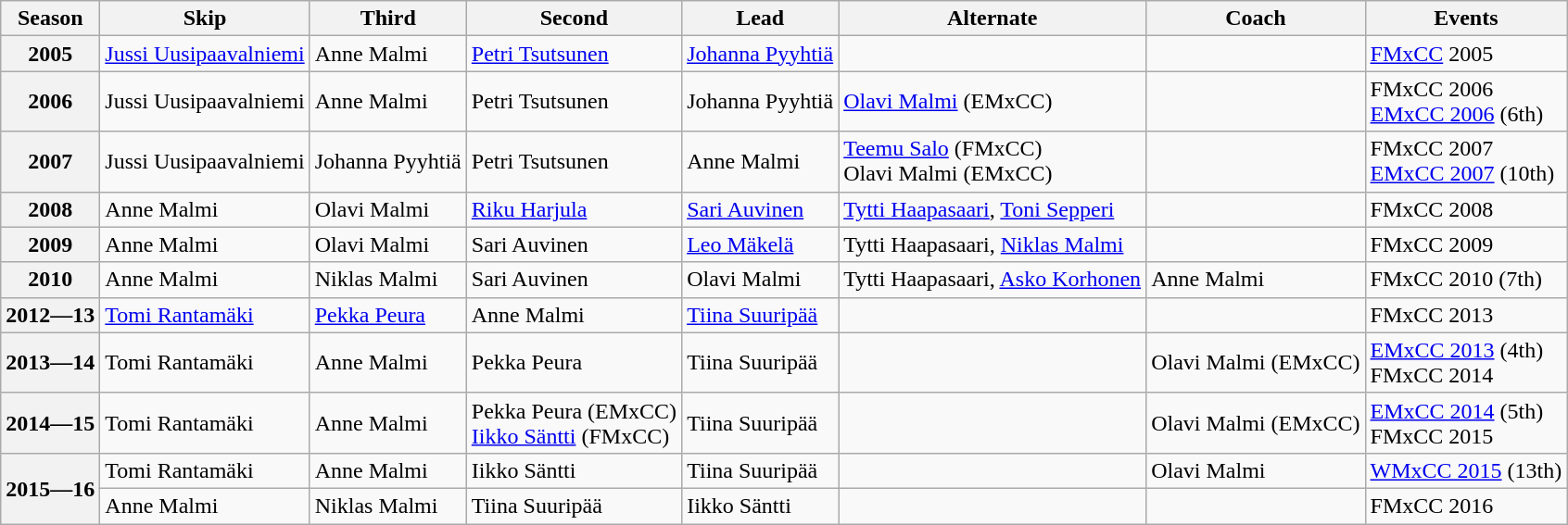<table class="wikitable">
<tr>
<th scope="col">Season</th>
<th scope="col">Skip</th>
<th scope="col">Third</th>
<th scope="col">Second</th>
<th scope="col">Lead</th>
<th scope="col">Alternate</th>
<th scope="col">Coach</th>
<th scope="col">Events</th>
</tr>
<tr>
<th scope="row">2005</th>
<td><a href='#'>Jussi Uusipaavalniemi</a></td>
<td>Anne Malmi</td>
<td><a href='#'>Petri Tsutsunen</a></td>
<td><a href='#'>Johanna Pyyhtiä</a></td>
<td></td>
<td></td>
<td><a href='#'>FMxCC</a> 2005 </td>
</tr>
<tr>
<th scope="row">2006</th>
<td>Jussi Uusipaavalniemi</td>
<td>Anne Malmi</td>
<td>Petri Tsutsunen</td>
<td>Johanna Pyyhtiä</td>
<td><a href='#'>Olavi Malmi</a> (EMxCC)</td>
<td></td>
<td>FMxCC 2006 <br><a href='#'>EMxCC 2006</a> (6th)</td>
</tr>
<tr>
<th scope="row">2007</th>
<td>Jussi Uusipaavalniemi</td>
<td>Johanna Pyyhtiä</td>
<td>Petri Tsutsunen</td>
<td>Anne Malmi</td>
<td><a href='#'>Teemu Salo</a> (FMxCC)<br>Olavi Malmi (EMxCC)</td>
<td></td>
<td>FMxCC 2007 <br><a href='#'>EMxCC 2007</a> (10th)</td>
</tr>
<tr>
<th scope="row">2008</th>
<td>Anne Malmi</td>
<td>Olavi Malmi</td>
<td><a href='#'>Riku Harjula</a></td>
<td><a href='#'>Sari Auvinen</a></td>
<td><a href='#'>Tytti Haapasaari</a>, <a href='#'>Toni Sepperi</a></td>
<td></td>
<td>FMxCC 2008 </td>
</tr>
<tr>
<th scope="row">2009</th>
<td>Anne Malmi</td>
<td>Olavi Malmi</td>
<td>Sari Auvinen</td>
<td><a href='#'>Leo Mäkelä</a></td>
<td>Tytti Haapasaari, <a href='#'>Niklas Malmi</a></td>
<td></td>
<td>FMxCC 2009 </td>
</tr>
<tr>
<th scope="row">2010</th>
<td>Anne Malmi</td>
<td>Niklas Malmi</td>
<td>Sari Auvinen</td>
<td>Olavi Malmi</td>
<td>Tytti Haapasaari, <a href='#'>Asko Korhonen</a></td>
<td>Anne Malmi</td>
<td>FMxCC 2010 (7th)</td>
</tr>
<tr>
<th scope="row">2012—13</th>
<td><a href='#'>Tomi Rantamäki</a></td>
<td><a href='#'>Pekka Peura</a></td>
<td>Anne Malmi</td>
<td><a href='#'>Tiina Suuripää</a></td>
<td></td>
<td></td>
<td>FMxCC 2013 </td>
</tr>
<tr>
<th scope="row">2013—14</th>
<td>Tomi Rantamäki</td>
<td>Anne Malmi</td>
<td>Pekka Peura</td>
<td>Tiina Suuripää</td>
<td></td>
<td>Olavi Malmi (EMxCC)</td>
<td><a href='#'>EMxCC 2013</a> (4th)<br>FMxCC 2014 </td>
</tr>
<tr>
<th scope="row">2014—15</th>
<td>Tomi Rantamäki</td>
<td>Anne Malmi</td>
<td>Pekka Peura (EMxCC)<br><a href='#'>Iikko Säntti</a> (FMxCC)</td>
<td>Tiina Suuripää</td>
<td></td>
<td>Olavi Malmi (EMxCC)</td>
<td><a href='#'>EMxCC 2014</a> (5th)<br>FMxCC 2015 </td>
</tr>
<tr>
<th scope="row" rowspan=2>2015—16</th>
<td>Tomi Rantamäki</td>
<td>Anne Malmi</td>
<td>Iikko Säntti</td>
<td>Tiina Suuripää</td>
<td></td>
<td>Olavi Malmi</td>
<td><a href='#'>WMxCC 2015</a> (13th)</td>
</tr>
<tr>
<td>Anne Malmi</td>
<td>Niklas Malmi</td>
<td>Tiina Suuripää</td>
<td>Iikko Säntti</td>
<td></td>
<td></td>
<td>FMxCC 2016 </td>
</tr>
</table>
